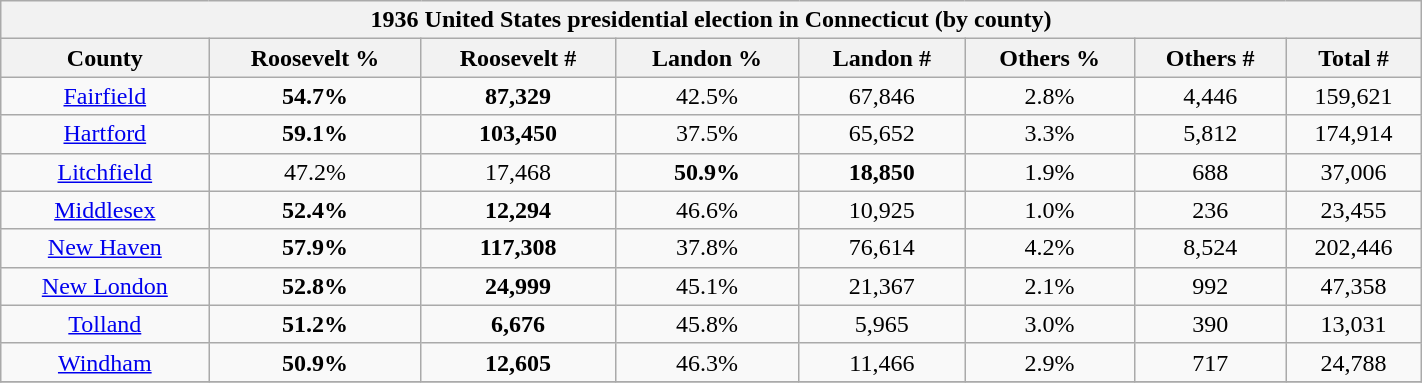<table width="75%" class="wikitable sortable">
<tr>
<th colspan="8">1936 United States presidential election in Connecticut (by county) </th>
</tr>
<tr>
<th>County</th>
<th>Roosevelt %</th>
<th>Roosevelt #</th>
<th>Landon %</th>
<th>Landon #</th>
<th>Others %</th>
<th>Others #</th>
<th>Total #</th>
</tr>
<tr>
<td align="center" ><a href='#'>Fairfield</a></td>
<td align="center"><strong>54.7%</strong></td>
<td align="center"><strong>87,329</strong></td>
<td align="center">42.5%</td>
<td align="center">67,846</td>
<td align="center">2.8%</td>
<td align="center">4,446</td>
<td align="center">159,621</td>
</tr>
<tr>
<td align="center" ><a href='#'>Hartford</a></td>
<td align="center"><strong>59.1%</strong></td>
<td align="center"><strong>103,450</strong></td>
<td align="center">37.5%</td>
<td align="center">65,652</td>
<td align="center">3.3%</td>
<td align="center">5,812</td>
<td align="center">174,914</td>
</tr>
<tr>
<td align="center" ><a href='#'>Litchfield</a></td>
<td align="center">47.2%</td>
<td align="center">17,468</td>
<td align="center"><strong>50.9%</strong></td>
<td align="center"><strong>18,850</strong></td>
<td align="center">1.9%</td>
<td align="center">688</td>
<td align="center">37,006</td>
</tr>
<tr>
<td align="center" ><a href='#'>Middlesex</a></td>
<td align="center"><strong>52.4%</strong></td>
<td align="center"><strong>12,294</strong></td>
<td align="center">46.6%</td>
<td align="center">10,925</td>
<td align="center">1.0%</td>
<td align="center">236</td>
<td align="center">23,455</td>
</tr>
<tr>
<td align="center" ><a href='#'>New Haven</a></td>
<td align="center"><strong>57.9%</strong></td>
<td align="center"><strong>117,308</strong></td>
<td align="center">37.8%</td>
<td align="center">76,614</td>
<td align="center">4.2%</td>
<td align="center">8,524</td>
<td align="center">202,446</td>
</tr>
<tr>
<td align="center" ><a href='#'>New London</a></td>
<td align="center"><strong>52.8%</strong></td>
<td align="center"><strong>24,999</strong></td>
<td align="center">45.1%</td>
<td align="center">21,367</td>
<td align="center">2.1%</td>
<td align="center">992</td>
<td align="center">47,358</td>
</tr>
<tr>
<td align="center" ><a href='#'>Tolland</a></td>
<td align="center"><strong>51.2%</strong></td>
<td align="center"><strong>6,676</strong></td>
<td align="center">45.8%</td>
<td align="center">5,965</td>
<td align="center">3.0%</td>
<td align="center">390</td>
<td align="center">13,031</td>
</tr>
<tr>
<td align="center" ><a href='#'>Windham</a></td>
<td align="center"><strong>50.9%</strong></td>
<td align="center"><strong>12,605</strong></td>
<td align="center">46.3%</td>
<td align="center">11,466</td>
<td align="center">2.9%</td>
<td align="center">717</td>
<td align="center">24,788</td>
</tr>
<tr>
</tr>
</table>
